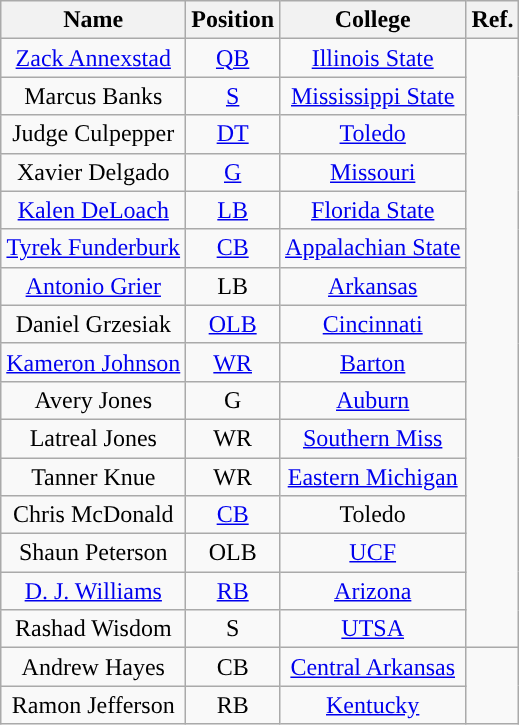<table class="wikitable" style="text-align:center">
<tr>
<th>Name</th>
<th>Position</th>
<th>College</th>
<th>Ref.</th>
</tr>
<tr>
<td><a href='#'>Zack Annexstad</a></td>
<td><a href='#'>QB</a></td>
<td><a href='#'>Illinois State</a></td>
<td rowspan="16"></td>
</tr>
<tr>
<td>Marcus Banks</td>
<td><a href='#'>S</a></td>
<td><a href='#'>Mississippi State</a></td>
</tr>
<tr>
<td>Judge Culpepper</td>
<td><a href='#'>DT</a></td>
<td><a href='#'>Toledo</a></td>
</tr>
<tr>
<td>Xavier Delgado</td>
<td><a href='#'>G</a></td>
<td><a href='#'>Missouri</a></td>
</tr>
<tr>
<td><a href='#'>Kalen DeLoach</a></td>
<td><a href='#'>LB</a></td>
<td><a href='#'>Florida State</a></td>
</tr>
<tr>
<td><a href='#'>Tyrek Funderburk</a></td>
<td><a href='#'>CB</a></td>
<td><a href='#'>Appalachian State</a></td>
</tr>
<tr>
<td><a href='#'>Antonio Grier</a></td>
<td>LB</td>
<td><a href='#'>Arkansas</a></td>
</tr>
<tr>
<td>Daniel Grzesiak</td>
<td><a href='#'>OLB</a></td>
<td><a href='#'>Cincinnati</a></td>
</tr>
<tr>
<td><a href='#'>Kameron Johnson</a></td>
<td><a href='#'>WR</a></td>
<td><a href='#'>Barton</a></td>
</tr>
<tr>
<td>Avery Jones</td>
<td>G</td>
<td><a href='#'>Auburn</a></td>
</tr>
<tr>
<td>Latreal Jones</td>
<td>WR</td>
<td><a href='#'>Southern Miss</a></td>
</tr>
<tr>
<td>Tanner Knue</td>
<td>WR</td>
<td><a href='#'>Eastern Michigan</a></td>
</tr>
<tr>
<td>Chris McDonald</td>
<td><a href='#'>CB</a></td>
<td>Toledo</td>
</tr>
<tr>
<td>Shaun Peterson</td>
<td>OLB</td>
<td><a href='#'>UCF</a></td>
</tr>
<tr>
<td><a href='#'>D. J. Williams</a></td>
<td><a href='#'>RB</a></td>
<td><a href='#'>Arizona</a></td>
</tr>
<tr>
<td>Rashad Wisdom</td>
<td>S</td>
<td><a href='#'>UTSA</a></td>
</tr>
<tr>
<td>Andrew Hayes</td>
<td>CB</td>
<td><a href='#'>Central Arkansas</a></td>
<td rowspan="2"></td>
</tr>
<tr>
<td>Ramon Jefferson</td>
<td>RB</td>
<td><a href='#'>Kentucky</a></td>
</tr>
</table>
